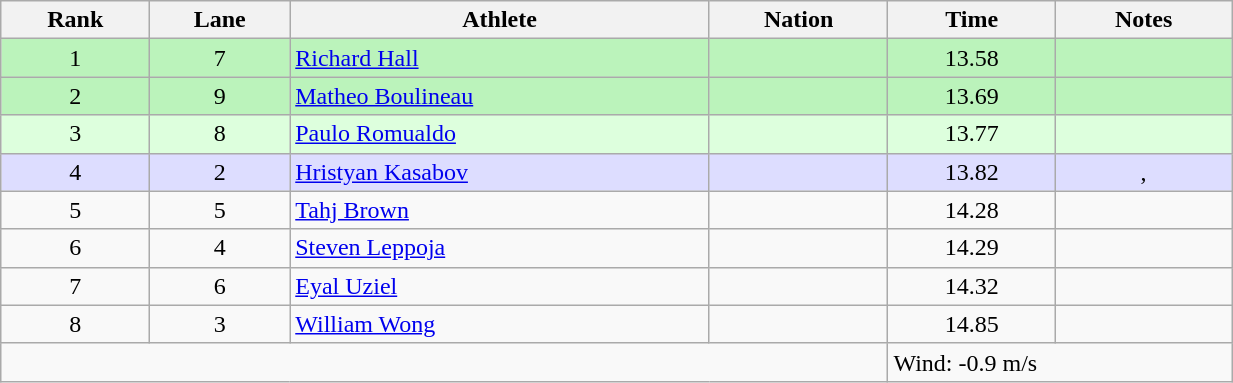<table class="wikitable sortable" style="text-align:center;width: 65%;">
<tr>
<th scope="col">Rank</th>
<th scope="col">Lane</th>
<th scope="col">Athlete</th>
<th scope="col">Nation</th>
<th scope="col">Time</th>
<th scope="col">Notes</th>
</tr>
<tr bgcolor=bbf3bb>
<td>1</td>
<td>7</td>
<td align=left><a href='#'>Richard Hall</a></td>
<td align=left></td>
<td>13.58</td>
<td></td>
</tr>
<tr bgcolor=bbf3bb>
<td>2</td>
<td>9</td>
<td align=left><a href='#'>Matheo Boulineau</a></td>
<td align=left></td>
<td>13.69</td>
<td></td>
</tr>
<tr bgcolor=ddffdd>
<td>3</td>
<td>8</td>
<td align=left><a href='#'>Paulo Romualdo</a></td>
<td align=left></td>
<td>13.77</td>
<td></td>
</tr>
<tr bgcolor=ddddff>
<td>4</td>
<td>2</td>
<td align=left><a href='#'>Hristyan Kasabov</a></td>
<td align=left></td>
<td>13.82</td>
<td>, </td>
</tr>
<tr>
<td>5</td>
<td>5</td>
<td align=left><a href='#'>Tahj Brown</a></td>
<td align=left></td>
<td>14.28</td>
<td></td>
</tr>
<tr>
<td>6</td>
<td>4</td>
<td align=left><a href='#'>Steven Leppoja</a></td>
<td align=left></td>
<td>14.29</td>
<td></td>
</tr>
<tr>
<td>7</td>
<td>6</td>
<td align=left><a href='#'>Eyal Uziel</a></td>
<td align=left></td>
<td>14.32</td>
<td></td>
</tr>
<tr>
<td>8</td>
<td>3</td>
<td align=left><a href='#'>William Wong</a></td>
<td align=left></td>
<td>14.85</td>
<td></td>
</tr>
<tr class="sortbottom">
<td colspan="4"></td>
<td colspan="2" style="text-align:left;">Wind: -0.9 m/s</td>
</tr>
</table>
